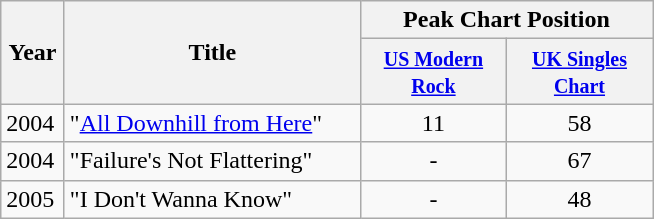<table class="wikitable">
<tr>
<th style="width:35px;" rowspan="2">Year</th>
<th style="width:190px;" rowspan="2">Title</th>
<th colspan=4>Peak Chart Position</th>
</tr>
<tr>
<th width=90><small><a href='#'>US Modern Rock</a></small><br></th>
<th width=90><small><a href='#'>UK Singles Chart</a></small><br></th>
</tr>
<tr>
<td>2004</td>
<td>"<a href='#'>All Downhill from Here</a>"</td>
<td align=center>11</td>
<td align=center>58</td>
</tr>
<tr>
<td>2004</td>
<td>"Failure's Not Flattering"</td>
<td align=center>-</td>
<td align=center>67</td>
</tr>
<tr>
<td>2005</td>
<td>"I Don't Wanna Know"</td>
<td align=center>-</td>
<td align=center>48</td>
</tr>
</table>
